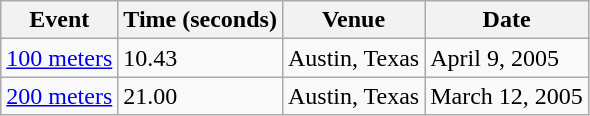<table class="wikitable">
<tr>
<th>Event</th>
<th>Time (seconds)</th>
<th>Venue</th>
<th>Date</th>
</tr>
<tr>
<td><a href='#'>100 meters</a></td>
<td>10.43</td>
<td>Austin, Texas</td>
<td>April 9, 2005</td>
</tr>
<tr>
<td><a href='#'>200 meters</a></td>
<td>21.00</td>
<td>Austin, Texas</td>
<td>March 12, 2005</td>
</tr>
</table>
